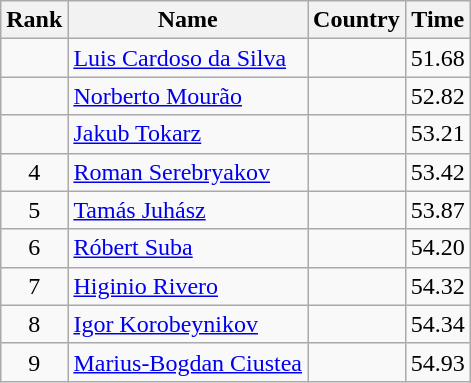<table class="wikitable" style="text-align:center">
<tr>
<th>Rank</th>
<th>Name</th>
<th>Country</th>
<th>Time</th>
</tr>
<tr>
<td></td>
<td align="left"><a href='#'>Luis Cardoso da Silva</a></td>
<td align="left"></td>
<td>51.68</td>
</tr>
<tr>
<td></td>
<td align="left"><a href='#'>Norberto Mourão</a></td>
<td align="left"></td>
<td>52.82</td>
</tr>
<tr>
<td></td>
<td align="left"><a href='#'>Jakub Tokarz</a></td>
<td align="left"></td>
<td>53.21</td>
</tr>
<tr>
<td>4</td>
<td align="left"><a href='#'>Roman Serebryakov</a></td>
<td align="left"></td>
<td>53.42</td>
</tr>
<tr>
<td>5</td>
<td align="left"><a href='#'>Tamás Juhász</a></td>
<td align="left"></td>
<td>53.87</td>
</tr>
<tr>
<td>6</td>
<td align="left"><a href='#'>Róbert Suba</a></td>
<td align="left"></td>
<td>54.20</td>
</tr>
<tr>
<td>7</td>
<td align="left"><a href='#'>Higinio Rivero</a></td>
<td align="left"></td>
<td>54.32</td>
</tr>
<tr>
<td>8</td>
<td align="left"><a href='#'>Igor Korobeynikov</a></td>
<td align="left"></td>
<td>54.34</td>
</tr>
<tr>
<td>9</td>
<td align="left"><a href='#'>Marius-Bogdan Ciustea</a></td>
<td align="left"></td>
<td>54.93</td>
</tr>
</table>
